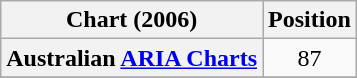<table class="wikitable sortable plainrowheaders">
<tr>
<th scope="col">Chart (2006)</th>
<th scope="col">Position</th>
</tr>
<tr>
<th scope="row">Australian <a href='#'>ARIA Charts</a></th>
<td style="text-align:center;">87</td>
</tr>
<tr>
</tr>
</table>
